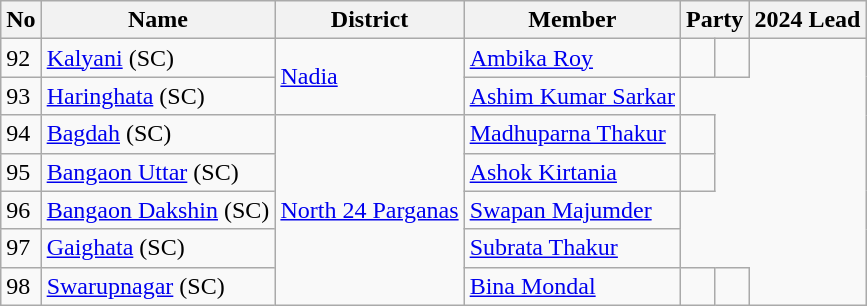<table class="wikitable sortable">
<tr>
<th>No</th>
<th>Name</th>
<th>District</th>
<th>Member</th>
<th colspan="2">Party</th>
<th colspan="2">2024 Lead</th>
</tr>
<tr>
<td>92</td>
<td><a href='#'>Kalyani</a> (SC)</td>
<td rowspan="2"><a href='#'>Nadia</a></td>
<td><a href='#'>Ambika Roy</a></td>
<td></td>
<td></td>
</tr>
<tr>
<td>93</td>
<td><a href='#'>Haringhata</a> (SC)</td>
<td><a href='#'>Ashim Kumar Sarkar</a></td>
</tr>
<tr>
<td>94</td>
<td><a href='#'>Bagdah</a> (SC)</td>
<td rowspan="5"><a href='#'>North 24 Parganas</a></td>
<td><a href='#'>Madhuparna Thakur</a></td>
<td></td>
</tr>
<tr>
<td>95</td>
<td><a href='#'>Bangaon Uttar</a> (SC)</td>
<td><a href='#'>Ashok Kirtania</a></td>
<td></td>
</tr>
<tr>
<td>96</td>
<td><a href='#'>Bangaon Dakshin</a> (SC)</td>
<td><a href='#'>Swapan Majumder</a></td>
</tr>
<tr>
<td>97</td>
<td><a href='#'>Gaighata</a> (SC)</td>
<td><a href='#'>Subrata Thakur</a></td>
</tr>
<tr>
<td>98</td>
<td><a href='#'>Swarupnagar</a> (SC)</td>
<td><a href='#'>Bina Mondal</a></td>
<td></td>
<td></td>
</tr>
</table>
